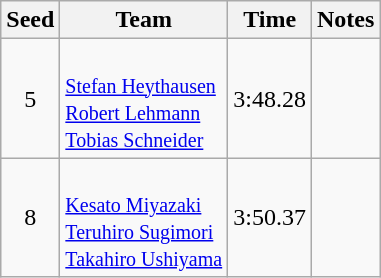<table class="wikitable" style="text-align:center">
<tr>
<th>Seed</th>
<th>Team</th>
<th>Time</th>
<th>Notes</th>
</tr>
<tr>
<td>5</td>
<td align="left"><small> <br> <a href='#'>Stefan Heythausen</a><br><a href='#'>Robert Lehmann</a><br><a href='#'>Tobias Schneider</a></small></td>
<td>3:48.28</td>
<td></td>
</tr>
<tr>
<td>8</td>
<td align="left"><small> <br> <a href='#'>Kesato Miyazaki</a><br><a href='#'>Teruhiro Sugimori</a><br><a href='#'>Takahiro Ushiyama</a></small></td>
<td>3:50.37</td>
<td></td>
</tr>
</table>
